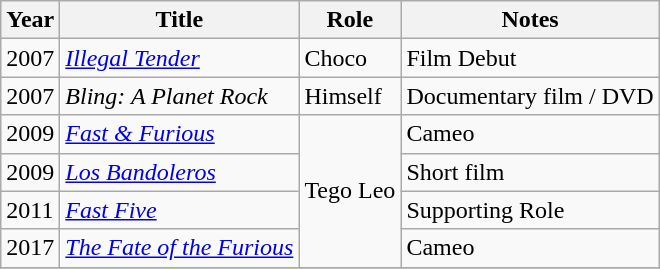<table class="wikitable sortable">
<tr>
<th>Year</th>
<th>Title</th>
<th>Role</th>
<th class="unsortable">Notes</th>
</tr>
<tr>
<td>2007</td>
<td><em><a href='#'>Illegal Tender</a></em></td>
<td>Choco</td>
<td>Film Debut</td>
</tr>
<tr>
<td>2007</td>
<td><em>Bling: A Planet Rock</em></td>
<td>Himself</td>
<td>Documentary film / DVD</td>
</tr>
<tr>
<td>2009</td>
<td><em><a href='#'>Fast & Furious</a></em></td>
<td rowspan="4">Tego Leo</td>
<td>Cameo</td>
</tr>
<tr>
<td>2009</td>
<td><em><a href='#'>Los Bandoleros</a></em></td>
<td>Short film</td>
</tr>
<tr>
<td>2011 </td>
<td><em><a href='#'>Fast Five</a></em></td>
<td>Supporting Role</td>
</tr>
<tr>
<td>2017</td>
<td><em><a href='#'>The Fate of the Furious</a></em></td>
<td>Cameo</td>
</tr>
<tr>
</tr>
</table>
